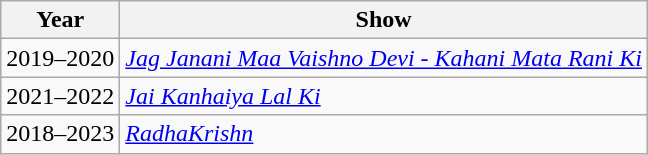<table class="wikitable sortable">
<tr>
<th>Year</th>
<th>Show</th>
</tr>
<tr>
<td>2019–2020</td>
<td><em><a href='#'>Jag Janani Maa Vaishno Devi - Kahani Mata Rani Ki</a></em></td>
</tr>
<tr>
<td>2021–2022</td>
<td><em><a href='#'>Jai Kanhaiya Lal Ki</a></em></td>
</tr>
<tr>
<td>2018–2023</td>
<td><em><a href='#'>RadhaKrishn</a></em></td>
</tr>
</table>
